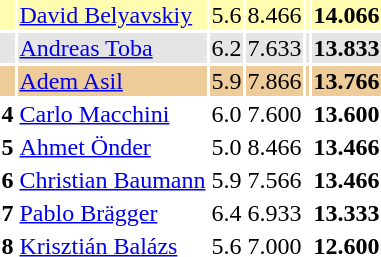<table>
<tr style="background:#fffcaf;">
<th scope=row style="text-align:center"></th>
<td style="text-align:left;"> <a href='#'>David Belyavskiy</a></td>
<td>5.6</td>
<td>8.466</td>
<td></td>
<td><strong>14.066</strong></td>
</tr>
<tr style="background:#e5e5e5;">
<th scope=row style="text-align:center"></th>
<td style="text-align:left;"> <a href='#'>Andreas Toba</a></td>
<td>6.2</td>
<td>7.633</td>
<td></td>
<td><strong>13.833</strong></td>
</tr>
<tr style="background:#ec9;">
<th scope=row style="text-align:center"></th>
<td style="text-align:left;"> <a href='#'>Adem Asil</a></td>
<td>5.9</td>
<td>7.866</td>
<td></td>
<td><strong>13.766</strong></td>
</tr>
<tr>
<th scope=row style="text-align:center">4</th>
<td style="text-align:left;"> <a href='#'>Carlo Macchini</a></td>
<td>6.0</td>
<td>7.600</td>
<td></td>
<td><strong>13.600</strong></td>
</tr>
<tr>
<th scope=row style="text-align:center">5</th>
<td style="text-align:left;"> <a href='#'>Ahmet Önder</a></td>
<td>5.0</td>
<td>8.466</td>
<td></td>
<td><strong>13.466</strong></td>
</tr>
<tr>
<th scope=row style="text-align:center">6</th>
<td style="text-align:left;"> <a href='#'>Christian Baumann</a></td>
<td>5.9</td>
<td>7.566</td>
<td></td>
<td><strong>13.466</strong></td>
</tr>
<tr>
<th scope=row style="text-align:center">7</th>
<td style="text-align:left;"> <a href='#'>Pablo Brägger</a></td>
<td>6.4</td>
<td>6.933</td>
<td></td>
<td><strong>13.333</strong></td>
</tr>
<tr>
<th scope=row style="text-align:center">8</th>
<td style="text-align:left;"> <a href='#'>Krisztián Balázs</a></td>
<td>5.6</td>
<td>7.000</td>
<td></td>
<td><strong>12.600</strong></td>
</tr>
</table>
